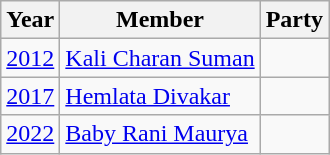<table class="wikitable sortable">
<tr>
<th>Year</th>
<th>Member</th>
<th colspan="2">Party</th>
</tr>
<tr>
<td><a href='#'>2012</a></td>
<td><a href='#'>Kali Charan Suman</a></td>
<td> </td>
</tr>
<tr>
<td><a href='#'>2017</a></td>
<td><a href='#'>Hemlata Divakar</a></td>
<td></td>
</tr>
<tr>
<td><a href='#'>2022</a></td>
<td><a href='#'>Baby Rani Maurya</a></td>
</tr>
</table>
